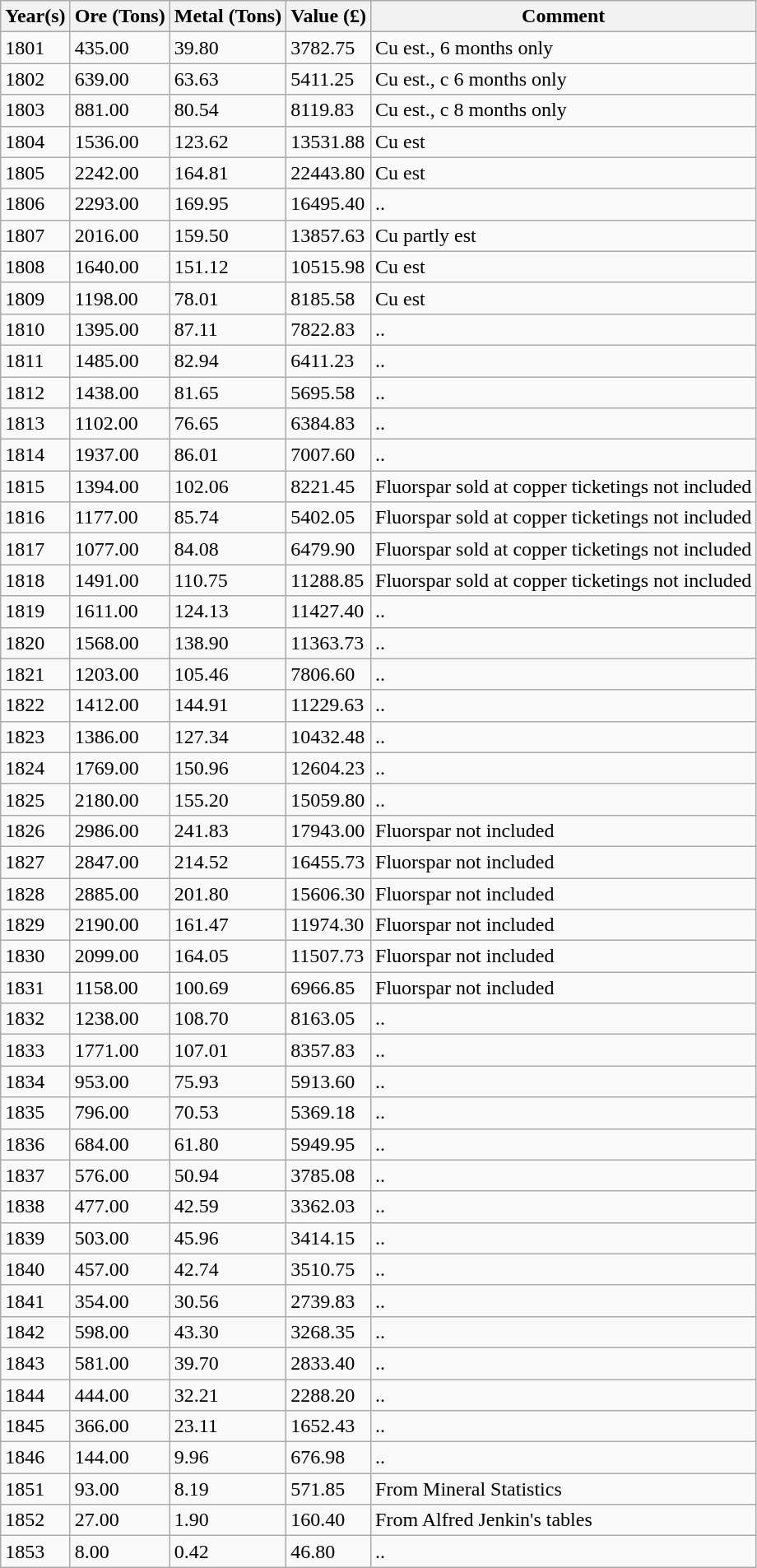<table class="wikitable sortable mw-collapsible mw-collapsed">
<tr>
<th>Year(s)</th>
<th>Ore (Tons)</th>
<th>Metal (Tons)</th>
<th>Value (£)</th>
<th>Comment</th>
</tr>
<tr>
<td>1801</td>
<td>435.00</td>
<td>39.80</td>
<td>3782.75</td>
<td>Cu est., 6 months only</td>
</tr>
<tr>
<td>1802</td>
<td>639.00</td>
<td>63.63</td>
<td>5411.25</td>
<td>Cu est., c 6 months only</td>
</tr>
<tr>
<td>1803</td>
<td>881.00</td>
<td>80.54</td>
<td>8119.83</td>
<td>Cu est., c 8 months only</td>
</tr>
<tr>
<td>1804</td>
<td>1536.00</td>
<td>123.62</td>
<td>13531.88</td>
<td>Cu est</td>
</tr>
<tr>
<td>1805</td>
<td>2242.00</td>
<td>164.81</td>
<td>22443.80</td>
<td>Cu est</td>
</tr>
<tr>
<td>1806</td>
<td>2293.00</td>
<td>169.95</td>
<td>16495.40</td>
<td>..</td>
</tr>
<tr>
<td>1807</td>
<td>2016.00</td>
<td>159.50</td>
<td>13857.63</td>
<td>Cu partly est</td>
</tr>
<tr>
<td>1808</td>
<td>1640.00</td>
<td>151.12</td>
<td>10515.98</td>
<td>Cu est</td>
</tr>
<tr>
<td>1809</td>
<td>1198.00</td>
<td>78.01</td>
<td>8185.58</td>
<td>Cu est</td>
</tr>
<tr>
<td>1810</td>
<td>1395.00</td>
<td>87.11</td>
<td>7822.83</td>
<td>..</td>
</tr>
<tr>
<td>1811</td>
<td>1485.00</td>
<td>82.94</td>
<td>6411.23</td>
<td>..</td>
</tr>
<tr>
<td>1812</td>
<td>1438.00</td>
<td>81.65</td>
<td>5695.58</td>
<td>..</td>
</tr>
<tr>
<td>1813</td>
<td>1102.00</td>
<td>76.65</td>
<td>6384.83</td>
<td>..</td>
</tr>
<tr>
<td>1814</td>
<td>1937.00</td>
<td>86.01</td>
<td>7007.60</td>
<td>..</td>
</tr>
<tr>
<td>1815</td>
<td>1394.00</td>
<td>102.06</td>
<td>8221.45</td>
<td>Fluorspar sold at copper ticketings not included</td>
</tr>
<tr>
<td>1816</td>
<td>1177.00</td>
<td>85.74</td>
<td>5402.05</td>
<td>Fluorspar sold at copper ticketings not included</td>
</tr>
<tr>
<td>1817</td>
<td>1077.00</td>
<td>84.08</td>
<td>6479.90</td>
<td>Fluorspar sold at copper ticketings not included</td>
</tr>
<tr>
<td>1818</td>
<td>1491.00</td>
<td>110.75</td>
<td>11288.85</td>
<td>Fluorspar sold at copper ticketings not included</td>
</tr>
<tr>
<td>1819</td>
<td>1611.00</td>
<td>124.13</td>
<td>11427.40</td>
<td>..</td>
</tr>
<tr>
<td>1820</td>
<td>1568.00</td>
<td>138.90</td>
<td>11363.73</td>
<td>..</td>
</tr>
<tr>
<td>1821</td>
<td>1203.00</td>
<td>105.46</td>
<td>7806.60</td>
<td>..</td>
</tr>
<tr>
<td>1822</td>
<td>1412.00</td>
<td>144.91</td>
<td>11229.63</td>
<td>..</td>
</tr>
<tr>
<td>1823</td>
<td>1386.00</td>
<td>127.34</td>
<td>10432.48</td>
<td>..</td>
</tr>
<tr>
<td>1824</td>
<td>1769.00</td>
<td>150.96</td>
<td>12604.23</td>
<td>..</td>
</tr>
<tr>
<td>1825</td>
<td>2180.00</td>
<td>155.20</td>
<td>15059.80</td>
<td>..</td>
</tr>
<tr>
<td>1826</td>
<td>2986.00</td>
<td>241.83</td>
<td>17943.00</td>
<td>Fluorspar not included</td>
</tr>
<tr>
<td>1827</td>
<td>2847.00</td>
<td>214.52</td>
<td>16455.73</td>
<td>Fluorspar not included</td>
</tr>
<tr>
<td>1828</td>
<td>2885.00</td>
<td>201.80</td>
<td>15606.30</td>
<td>Fluorspar not included</td>
</tr>
<tr>
<td>1829</td>
<td>2190.00</td>
<td>161.47</td>
<td>11974.30</td>
<td>Fluorspar not included</td>
</tr>
<tr>
<td>1830</td>
<td>2099.00</td>
<td>164.05</td>
<td>11507.73</td>
<td>Fluorspar not included</td>
</tr>
<tr>
<td>1831</td>
<td>1158.00</td>
<td>100.69</td>
<td>6966.85</td>
<td>Fluorspar not included</td>
</tr>
<tr>
<td>1832</td>
<td>1238.00</td>
<td>108.70</td>
<td>8163.05</td>
<td>..</td>
</tr>
<tr>
<td>1833</td>
<td>1771.00</td>
<td>107.01</td>
<td>8357.83</td>
<td>..</td>
</tr>
<tr>
<td>1834</td>
<td>953.00</td>
<td>75.93</td>
<td>5913.60</td>
<td>..</td>
</tr>
<tr>
<td>1835</td>
<td>796.00</td>
<td>70.53</td>
<td>5369.18</td>
<td>..</td>
</tr>
<tr>
<td>1836</td>
<td>684.00</td>
<td>61.80</td>
<td>5949.95</td>
<td>..</td>
</tr>
<tr>
<td>1837</td>
<td>576.00</td>
<td>50.94</td>
<td>3785.08</td>
<td>..</td>
</tr>
<tr>
<td>1838</td>
<td>477.00</td>
<td>42.59</td>
<td>3362.03</td>
<td>..</td>
</tr>
<tr>
<td>1839</td>
<td>503.00</td>
<td>45.96</td>
<td>3414.15</td>
<td>..</td>
</tr>
<tr>
<td>1840</td>
<td>457.00</td>
<td>42.74</td>
<td>3510.75</td>
<td>..</td>
</tr>
<tr>
<td>1841</td>
<td>354.00</td>
<td>30.56</td>
<td>2739.83</td>
<td>..</td>
</tr>
<tr>
<td>1842</td>
<td>598.00</td>
<td>43.30</td>
<td>3268.35</td>
<td>..</td>
</tr>
<tr>
<td>1843</td>
<td>581.00</td>
<td>39.70</td>
<td>2833.40</td>
<td>..</td>
</tr>
<tr>
<td>1844</td>
<td>444.00</td>
<td>32.21</td>
<td>2288.20</td>
<td>..</td>
</tr>
<tr>
<td>1845</td>
<td>366.00</td>
<td>23.11</td>
<td>1652.43</td>
<td>..</td>
</tr>
<tr>
<td>1846</td>
<td>144.00</td>
<td>9.96</td>
<td>676.98</td>
<td>..</td>
</tr>
<tr>
<td>1851</td>
<td>93.00</td>
<td>8.19</td>
<td>571.85</td>
<td>From Mineral Statistics</td>
</tr>
<tr>
<td>1852</td>
<td>27.00</td>
<td>1.90</td>
<td>160.40</td>
<td>From Alfred Jenkin's tables</td>
</tr>
<tr>
<td>1853</td>
<td>8.00</td>
<td>0.42</td>
<td>46.80</td>
<td>..</td>
</tr>
</table>
